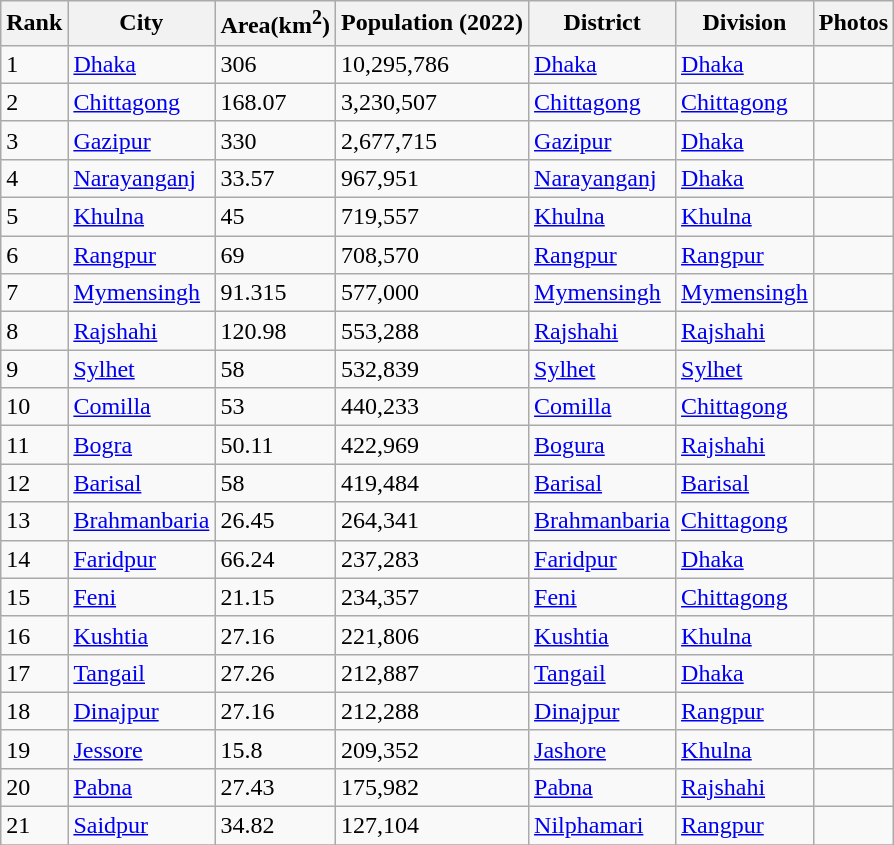<table class="wikitable sortable">
<tr>
<th>Rank</th>
<th>City</th>
<th>Area(km<sup>2</sup>)</th>
<th>Population (2022)</th>
<th>District</th>
<th>Division</th>
<th>Photos</th>
</tr>
<tr>
<td>1</td>
<td><a href='#'>Dhaka</a></td>
<td>306</td>
<td>10,295,786</td>
<td><a href='#'>Dhaka</a></td>
<td><a href='#'>Dhaka</a></td>
<td></td>
</tr>
<tr>
<td>2</td>
<td><a href='#'>Chittagong</a></td>
<td>168.07</td>
<td>3,230,507</td>
<td><a href='#'>Chittagong</a></td>
<td><a href='#'>Chittagong</a></td>
<td></td>
</tr>
<tr>
<td>3</td>
<td><a href='#'>Gazipur</a></td>
<td>330</td>
<td>2,677,715</td>
<td><a href='#'>Gazipur</a></td>
<td><a href='#'>Dhaka</a></td>
<td></td>
</tr>
<tr>
<td>4</td>
<td><a href='#'>Narayanganj</a></td>
<td>33.57</td>
<td>967,951</td>
<td><a href='#'>Narayanganj</a></td>
<td><a href='#'>Dhaka</a></td>
<td></td>
</tr>
<tr>
<td>5</td>
<td><a href='#'>Khulna</a></td>
<td>45</td>
<td>719,557</td>
<td><a href='#'>Khulna</a></td>
<td><a href='#'>Khulna</a></td>
<td></td>
</tr>
<tr>
<td>6</td>
<td><a href='#'>Rangpur</a></td>
<td>69</td>
<td>708,570</td>
<td><a href='#'>Rangpur</a></td>
<td><a href='#'>Rangpur</a></td>
<td></td>
</tr>
<tr>
<td>7</td>
<td><a href='#'>Mymensingh</a></td>
<td>91.315</td>
<td>577,000</td>
<td><a href='#'>Mymensingh</a></td>
<td><a href='#'>Mymensingh</a></td>
<td></td>
</tr>
<tr>
<td>8</td>
<td><a href='#'>Rajshahi</a></td>
<td>120.98</td>
<td>553,288</td>
<td><a href='#'>Rajshahi</a></td>
<td><a href='#'>Rajshahi</a></td>
<td></td>
</tr>
<tr>
<td>9</td>
<td><a href='#'>Sylhet</a></td>
<td>58</td>
<td>532,839</td>
<td><a href='#'>Sylhet</a></td>
<td><a href='#'>Sylhet</a></td>
<td></td>
</tr>
<tr>
<td>10</td>
<td><a href='#'>Comilla</a></td>
<td>53</td>
<td>440,233</td>
<td><a href='#'>Comilla</a></td>
<td><a href='#'>Chittagong</a></td>
<td></td>
</tr>
<tr>
<td>11</td>
<td><a href='#'>Bogra</a></td>
<td>50.11</td>
<td>422,969</td>
<td><a href='#'>Bogura</a></td>
<td><a href='#'>Rajshahi</a></td>
<td></td>
</tr>
<tr>
<td>12</td>
<td><a href='#'>Barisal</a></td>
<td>58</td>
<td>419,484</td>
<td><a href='#'>Barisal</a></td>
<td><a href='#'>Barisal</a></td>
<td></td>
</tr>
<tr>
<td>13</td>
<td><a href='#'>Brahmanbaria</a></td>
<td>26.45</td>
<td>264,341</td>
<td><a href='#'>Brahmanbaria</a></td>
<td><a href='#'>Chittagong</a></td>
<td></td>
</tr>
<tr>
<td>14</td>
<td><a href='#'>Faridpur</a></td>
<td>66.24</td>
<td>237,283</td>
<td><a href='#'>Faridpur</a></td>
<td><a href='#'>Dhaka</a></td>
<td></td>
</tr>
<tr>
<td>15</td>
<td><a href='#'>Feni</a></td>
<td>21.15</td>
<td>234,357</td>
<td><a href='#'>Feni</a></td>
<td><a href='#'>Chittagong</a></td>
<td></td>
</tr>
<tr>
<td>16</td>
<td><a href='#'>Kushtia</a></td>
<td>27.16</td>
<td>221,806</td>
<td><a href='#'>Kushtia</a></td>
<td><a href='#'>Khulna</a></td>
<td></td>
</tr>
<tr>
<td>17</td>
<td><a href='#'>Tangail</a></td>
<td>27.26</td>
<td>212,887</td>
<td><a href='#'>Tangail</a></td>
<td><a href='#'>Dhaka</a></td>
<td></td>
</tr>
<tr>
<td>18</td>
<td><a href='#'>Dinajpur</a></td>
<td>27.16</td>
<td>212,288</td>
<td><a href='#'>Dinajpur</a></td>
<td><a href='#'>Rangpur</a></td>
<td></td>
</tr>
<tr>
<td>19</td>
<td><a href='#'>Jessore</a></td>
<td>15.8</td>
<td>209,352</td>
<td><a href='#'>Jashore</a></td>
<td><a href='#'>Khulna</a></td>
<td></td>
</tr>
<tr>
<td>20</td>
<td><a href='#'>Pabna</a></td>
<td>27.43</td>
<td>175,982</td>
<td><a href='#'>Pabna</a></td>
<td><a href='#'>Rajshahi</a></td>
<td></td>
</tr>
<tr>
<td>21</td>
<td><a href='#'>Saidpur</a></td>
<td>34.82</td>
<td>127,104</td>
<td><a href='#'>Nilphamari</a></td>
<td><a href='#'>Rangpur</a></td>
<td></td>
</tr>
<tr>
</tr>
</table>
